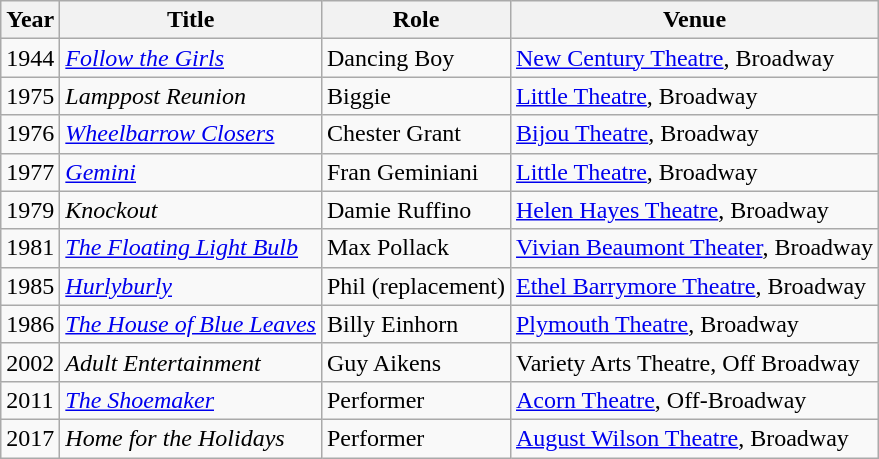<table class="wikitable sortable">
<tr>
<th>Year</th>
<th>Title</th>
<th>Role</th>
<th class="unsortable">Venue</th>
</tr>
<tr>
<td>1944</td>
<td><em><a href='#'>Follow the Girls</a></em></td>
<td>Dancing Boy</td>
<td><a href='#'>New Century Theatre</a>, Broadway</td>
</tr>
<tr>
<td>1975</td>
<td><em>Lamppost Reunion</em></td>
<td>Biggie</td>
<td><a href='#'>Little Theatre</a>, Broadway</td>
</tr>
<tr>
<td>1976</td>
<td><em><a href='#'>Wheelbarrow Closers</a></em></td>
<td>Chester Grant</td>
<td><a href='#'>Bijou Theatre</a>, Broadway</td>
</tr>
<tr>
<td>1977</td>
<td><em><a href='#'>Gemini</a></em></td>
<td>Fran Geminiani</td>
<td><a href='#'>Little Theatre</a>, Broadway</td>
</tr>
<tr>
<td>1979</td>
<td><em>Knockout</em></td>
<td>Damie Ruffino</td>
<td><a href='#'>Helen Hayes Theatre</a>, Broadway</td>
</tr>
<tr>
<td>1981</td>
<td><em><a href='#'>The Floating Light Bulb</a></em></td>
<td>Max Pollack</td>
<td><a href='#'>Vivian Beaumont Theater</a>, Broadway</td>
</tr>
<tr>
<td>1985</td>
<td><em><a href='#'>Hurlyburly</a></em></td>
<td>Phil (replacement)</td>
<td><a href='#'>Ethel Barrymore Theatre</a>, Broadway</td>
</tr>
<tr>
<td>1986</td>
<td><em><a href='#'>The House of Blue Leaves</a></em></td>
<td>Billy Einhorn</td>
<td><a href='#'>Plymouth Theatre</a>, Broadway</td>
</tr>
<tr>
<td>2002</td>
<td><em>Adult Entertainment</em></td>
<td>Guy Aikens</td>
<td>Variety Arts Theatre, Off Broadway</td>
</tr>
<tr>
<td>2011</td>
<td><em><a href='#'>The Shoemaker</a></em></td>
<td>Performer</td>
<td><a href='#'>Acorn Theatre</a>, Off-Broadway</td>
</tr>
<tr>
<td>2017</td>
<td><em>Home for the Holidays</em></td>
<td>Performer</td>
<td><a href='#'>August Wilson Theatre</a>, Broadway</td>
</tr>
</table>
